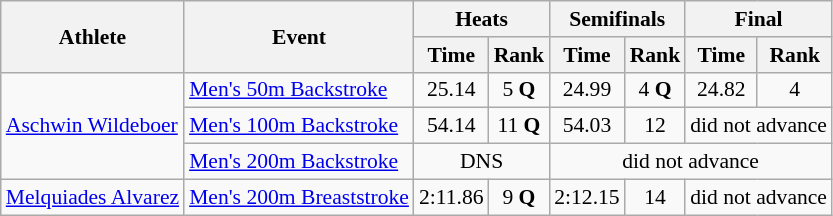<table class=wikitable style="font-size:90%">
<tr>
<th rowspan="2">Athlete</th>
<th rowspan="2">Event</th>
<th colspan="2">Heats</th>
<th colspan="2">Semifinals</th>
<th colspan="2">Final</th>
</tr>
<tr>
<th>Time</th>
<th>Rank</th>
<th>Time</th>
<th>Rank</th>
<th>Time</th>
<th>Rank</th>
</tr>
<tr>
<td rowspan="3"><a href='#'>Aschwin Wildeboer</a></td>
<td><a href='#'>Men's 50m Backstroke</a></td>
<td align=center>25.14</td>
<td align=center>5 <strong>Q</strong></td>
<td align=center>24.99</td>
<td align=center>4 <strong>Q</strong></td>
<td align=center>24.82</td>
<td align=center>4</td>
</tr>
<tr>
<td><a href='#'>Men's 100m Backstroke</a></td>
<td align=center>54.14</td>
<td align=center>11 <strong>Q</strong></td>
<td align=center>54.03</td>
<td align=center>12</td>
<td align=center colspan=2>did not advance</td>
</tr>
<tr>
<td><a href='#'>Men's 200m Backstroke</a></td>
<td align=center colspan=2>DNS</td>
<td align=center colspan=4>did not advance</td>
</tr>
<tr>
<td rowspan="1"><a href='#'>Melquiades Alvarez</a></td>
<td><a href='#'>Men's 200m Breaststroke</a></td>
<td align=center>2:11.86</td>
<td align=center>9 <strong>Q</strong></td>
<td align=center>2:12.15</td>
<td align=center>14</td>
<td align=center colspan=2>did not advance</td>
</tr>
</table>
